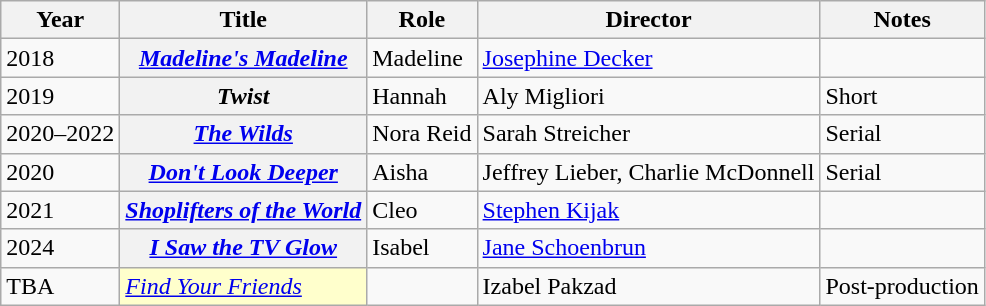<table class="wikitable plainrowheaders sortable">
<tr>
<th scope="col">Year</th>
<th scope="col">Title</th>
<th scope="col">Role</th>
<th scope="col">Director</th>
<th class="unsortable">Notes</th>
</tr>
<tr>
<td>2018</td>
<th scope="row"><em><a href='#'>Madeline's Madeline</a></em></th>
<td>Madeline</td>
<td><a href='#'>Josephine Decker</a></td>
<td></td>
</tr>
<tr>
<td>2019</td>
<th scope="row"><em>Twist</em></th>
<td>Hannah</td>
<td>Aly Migliori</td>
<td>Short</td>
</tr>
<tr>
<td>2020–2022</td>
<th scope="row"><em><a href='#'>The Wilds</a></em></th>
<td>Nora Reid</td>
<td>Sarah Streicher</td>
<td>Serial</td>
</tr>
<tr>
<td>2020</td>
<th scope="row"><em><a href='#'>Don't Look Deeper</a></em></th>
<td>Aisha</td>
<td>Jeffrey Lieber, Charlie McDonnell</td>
<td>Serial</td>
</tr>
<tr>
<td>2021</td>
<th scope="row"><em><a href='#'>Shoplifters of the World</a></em></th>
<td>Cleo</td>
<td><a href='#'>Stephen Kijak</a></td>
<td></td>
</tr>
<tr>
<td>2024</td>
<th scope="row"><em><a href='#'>I Saw the TV Glow</a></em></th>
<td>Isabel</td>
<td><a href='#'>Jane Schoenbrun</a></td>
<td></td>
</tr>
<tr>
<td>TBA</td>
<td style="background:#ffc;"><em><a href='#'>Find Your Friends</a></em> </td>
<td></td>
<td>Izabel Pakzad</td>
<td>Post-production</td>
</tr>
</table>
